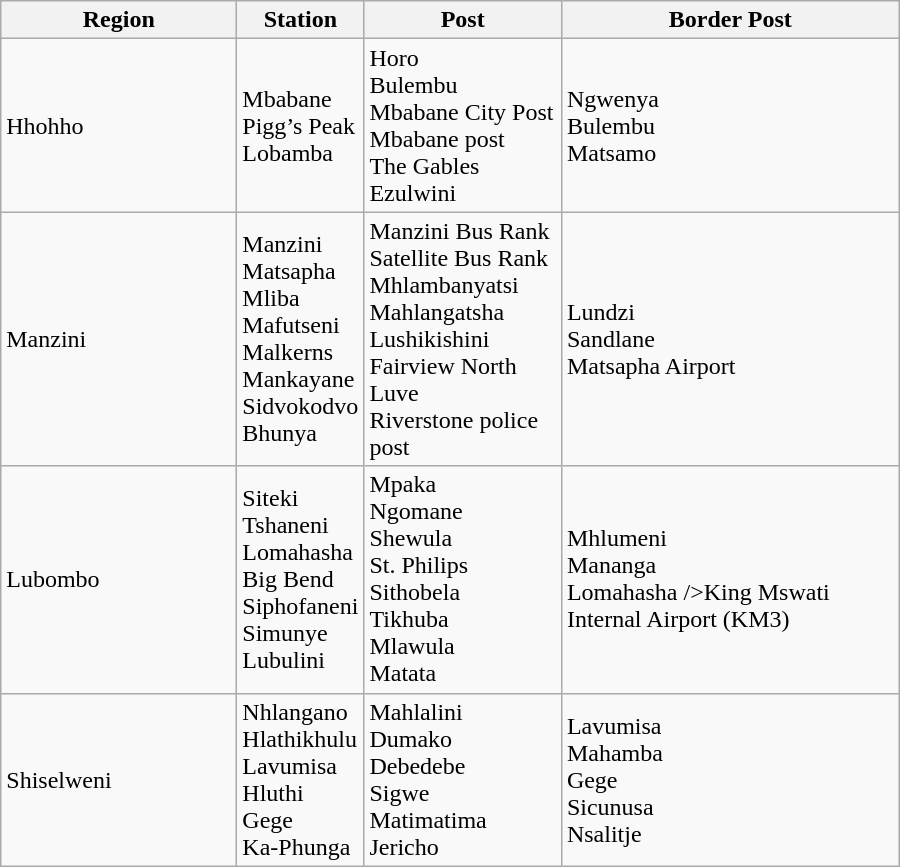<table class="wikitable" style="text-align:left;" width="600px">
<tr>
<th scope="col" width="150">Region</th>
<th>Station</th>
<th>Post</th>
<th>Border Post</th>
</tr>
<tr>
<td>Hhohho</td>
<td>Mbabane<br>Pigg’s Peak<br>Lobamba</td>
<td>Horo<br>Bulembu<br>Mbabane City Post<br>Mbabane post<br>The Gables<br>Ezulwini</td>
<td>Ngwenya<br>Bulembu<br>Matsamo</td>
</tr>
<tr>
<td>Manzini</td>
<td>Manzini<br>Matsapha<br>Mliba<br>Mafutseni<br>Malkerns<br>Mankayane<br>Sidvokodvo<br>Bhunya</td>
<td>Manzini Bus Rank<br>Satellite Bus Rank<br>Mhlambanyatsi<br>Mahlangatsha<br>Lushikishini<br>Fairview North<br>Luve<br>Riverstone police post</td>
<td>Lundzi<br>Sandlane<br>Matsapha Airport</td>
</tr>
<tr>
<td>Lubombo</td>
<td>Siteki<br>Tshaneni<br>Lomahasha<br>Big Bend<br>Siphofaneni<br>Simunye<br>Lubulini</td>
<td>Mpaka<br>Ngomane<br>Shewula<br>St. Philips<br>Sithobela<br>Tikhuba<br>Mlawula<br>Matata</td>
<td>Mhlumeni<br>Mananga<br>Lomahasha />King Mswati Internal Airport (KM3)</td>
</tr>
<tr>
<td>Shiselweni</td>
<td>Nhlangano<br>Hlathikhulu<br>Lavumisa<br>Hluthi<br>Gege<br>Ka-Phunga</td>
<td>Mahlalini<br>Dumako<br>Debedebe<br>Sigwe<br>Matimatima<br>Jericho</td>
<td>Lavumisa<br>Mahamba<br>Gege<br>Sicunusa<br>Nsalitje</td>
</tr>
</table>
